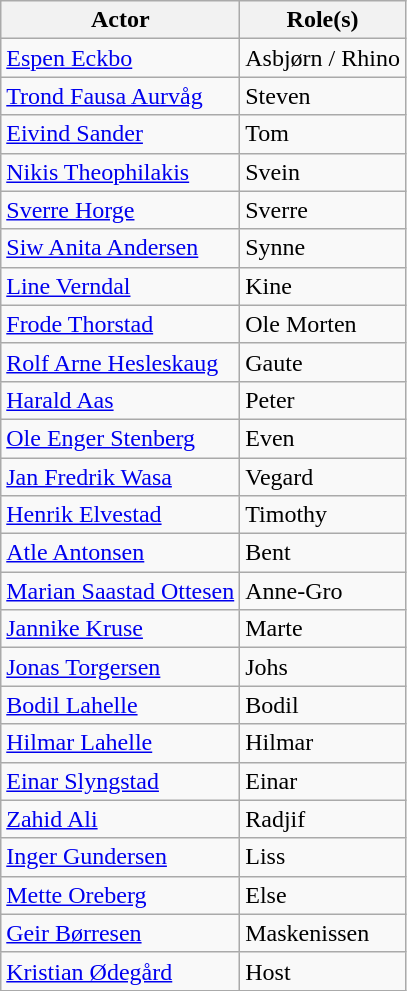<table class="wikitable">
<tr>
<th>Actor</th>
<th>Role(s)</th>
</tr>
<tr>
<td><a href='#'>Espen Eckbo</a></td>
<td>Asbjørn / Rhino</td>
</tr>
<tr>
<td><a href='#'>Trond Fausa Aurvåg</a></td>
<td>Steven</td>
</tr>
<tr>
<td><a href='#'>Eivind Sander</a></td>
<td>Tom</td>
</tr>
<tr>
<td><a href='#'>Nikis Theophilakis</a></td>
<td>Svein</td>
</tr>
<tr>
<td><a href='#'>Sverre Horge</a></td>
<td>Sverre</td>
</tr>
<tr>
<td><a href='#'>Siw Anita Andersen</a></td>
<td>Synne</td>
</tr>
<tr>
<td><a href='#'>Line Verndal</a></td>
<td>Kine</td>
</tr>
<tr>
<td><a href='#'>Frode Thorstad</a></td>
<td>Ole Morten</td>
</tr>
<tr>
<td><a href='#'>Rolf Arne Hesleskaug</a></td>
<td>Gaute</td>
</tr>
<tr>
<td><a href='#'>Harald Aas</a></td>
<td>Peter</td>
</tr>
<tr>
<td><a href='#'>Ole Enger Stenberg</a></td>
<td>Even</td>
</tr>
<tr>
<td><a href='#'>Jan Fredrik Wasa</a></td>
<td>Vegard</td>
</tr>
<tr>
<td><a href='#'>Henrik Elvestad</a></td>
<td>Timothy</td>
</tr>
<tr>
<td><a href='#'>Atle Antonsen</a></td>
<td>Bent</td>
</tr>
<tr>
<td><a href='#'>Marian Saastad Ottesen</a></td>
<td>Anne-Gro</td>
</tr>
<tr>
<td><a href='#'>Jannike Kruse</a></td>
<td>Marte</td>
</tr>
<tr>
<td><a href='#'>Jonas Torgersen</a></td>
<td>Johs</td>
</tr>
<tr>
<td><a href='#'>Bodil Lahelle</a></td>
<td>Bodil</td>
</tr>
<tr>
<td><a href='#'>Hilmar Lahelle</a></td>
<td>Hilmar</td>
</tr>
<tr>
<td><a href='#'>Einar Slyngstad</a></td>
<td>Einar</td>
</tr>
<tr>
<td><a href='#'>Zahid Ali</a></td>
<td>Radjif</td>
</tr>
<tr>
<td><a href='#'>Inger Gundersen</a></td>
<td>Liss</td>
</tr>
<tr>
<td><a href='#'>Mette Oreberg</a></td>
<td>Else</td>
</tr>
<tr>
<td><a href='#'>Geir Børresen</a></td>
<td>Maskenissen</td>
</tr>
<tr>
<td><a href='#'>Kristian Ødegård</a></td>
<td>Host</td>
</tr>
</table>
